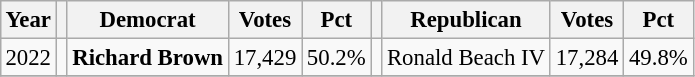<table class="wikitable" style="margin:0.5em ; font-size:95%">
<tr>
<th>Year</th>
<th></th>
<th>Democrat</th>
<th>Votes</th>
<th>Pct</th>
<th></th>
<th>Republican</th>
<th>Votes</th>
<th>Pct</th>
</tr>
<tr>
<td>2022</td>
<td></td>
<td><strong>Richard Brown</strong></td>
<td>17,429</td>
<td>50.2%</td>
<td></td>
<td>Ronald Beach IV</td>
<td>17,284</td>
<td>49.8%</td>
</tr>
<tr>
</tr>
</table>
